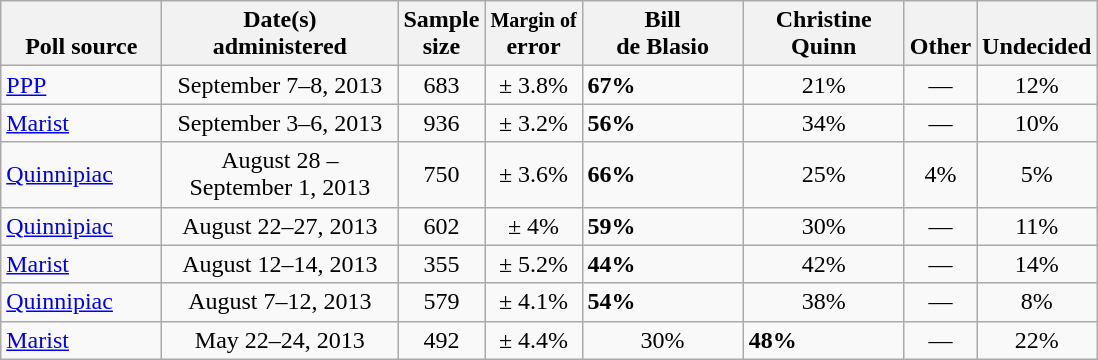<table class="wikitable">
<tr valign= bottom>
<th style="width:100px;">Poll source</th>
<th style="width:150px;">Date(s)<br>administered</th>
<th class=small>Sample<br>size</th>
<th class=small><small>Margin of</small><br>error</th>
<th style="width:100px;">Bill<br>de Blasio</th>
<th style="width:100px;">Christine<br>Quinn</th>
<th>Other</th>
<th>Undecided</th>
</tr>
<tr>
<td><a href='#'>PPP</a></td>
<td align=center>September 7–8, 2013</td>
<td align=center>683</td>
<td align=center>± 3.8%</td>
<td><strong>67%</strong></td>
<td align=center>21%</td>
<td align=center>—</td>
<td align=center>12%</td>
</tr>
<tr>
<td><a href='#'>Marist</a></td>
<td align=center>September 3–6, 2013</td>
<td align=center>936</td>
<td align=center>± 3.2%</td>
<td><strong>56%</strong></td>
<td align=center>34%</td>
<td align=center>—</td>
<td align=center>10%</td>
</tr>
<tr>
<td><a href='#'>Quinnipiac</a></td>
<td align=center>August 28 – September 1, 2013</td>
<td align=center>750</td>
<td align=center>± 3.6%</td>
<td><strong>66%</strong></td>
<td align=center>25%</td>
<td align=center>4%</td>
<td align=center>5%</td>
</tr>
<tr>
<td><a href='#'>Quinnipiac</a></td>
<td align=center>August 22–27, 2013</td>
<td align=center>602</td>
<td align=center>± 4%</td>
<td><strong>59%</strong></td>
<td align=center>30%</td>
<td align=center>—</td>
<td align=center>11%</td>
</tr>
<tr>
<td><a href='#'>Marist</a></td>
<td align=center>August 12–14, 2013</td>
<td align=center>355</td>
<td align=center>± 5.2%</td>
<td><strong>44%</strong></td>
<td align=center>42%</td>
<td align=center>—</td>
<td align=center>14%</td>
</tr>
<tr>
<td><a href='#'>Quinnipiac</a></td>
<td align=center>August 7–12, 2013</td>
<td align=center>579</td>
<td align=center>± 4.1%</td>
<td><strong>54%</strong></td>
<td align=center>38%</td>
<td align=center>—</td>
<td align=center>8%</td>
</tr>
<tr>
<td><a href='#'>Marist</a></td>
<td align=center>May 22–24, 2013</td>
<td align=center>492</td>
<td align=center>± 4.4%</td>
<td align=center>30%</td>
<td><strong>48%</strong></td>
<td align=center>—</td>
<td align=center>22%</td>
</tr>
</table>
